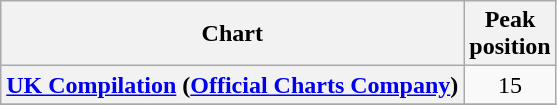<table class="wikitable sortable plainrowheaders" style="text-align:center">
<tr>
<th scope="col">Chart</th>
<th scope="col">Peak<br>position</th>
</tr>
<tr>
<th scope="row"><a href='#'>UK Compilation</a> (<a href='#'>Official Charts Company</a>)</th>
<td>15</td>
</tr>
<tr>
</tr>
</table>
